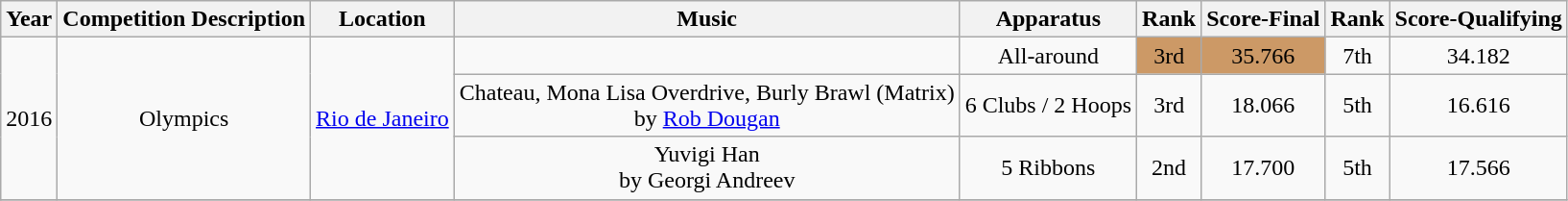<table class="wikitable" style="text-align:center">
<tr>
<th>Year</th>
<th>Competition Description</th>
<th>Location</th>
<th>Music</th>
<th>Apparatus</th>
<th>Rank</th>
<th>Score-Final</th>
<th>Rank</th>
<th>Score-Qualifying</th>
</tr>
<tr>
<td rowspan="3">2016</td>
<td rowspan="3">Olympics</td>
<td rowspan="3"><a href='#'>Rio de Janeiro</a></td>
<td></td>
<td>All-around</td>
<td bgcolor=CC9966>3rd</td>
<td bgcolor=CC9966>35.766</td>
<td>7th</td>
<td>34.182</td>
</tr>
<tr>
<td>Chateau, Mona Lisa Overdrive, Burly Brawl (Matrix) <br> by <a href='#'>Rob Dougan</a></td>
<td>6 Clubs / 2 Hoops</td>
<td>3rd</td>
<td>18.066</td>
<td>5th</td>
<td>16.616</td>
</tr>
<tr>
<td>Yuvigi Han <br> by Georgi Andreev</td>
<td>5 Ribbons</td>
<td>2nd</td>
<td>17.700</td>
<td>5th</td>
<td>17.566</td>
</tr>
<tr>
</tr>
</table>
